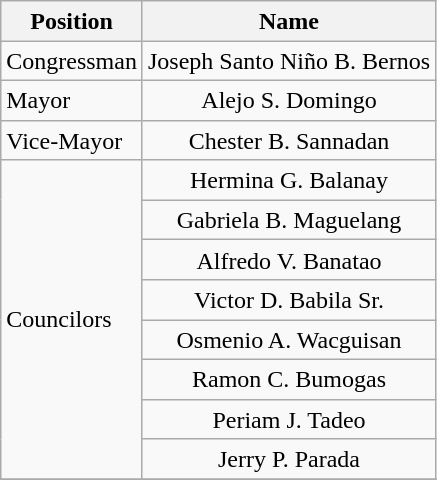<table class="wikitable" style="line-height:1.20em; font-size:100%;">
<tr>
<th>Position</th>
<th>Name</th>
</tr>
<tr>
<td>Congressman</td>
<td style="text-align:center;">Joseph Santo Niño B. Bernos</td>
</tr>
<tr>
<td>Mayor</td>
<td style="text-align:center;">Alejo S. Domingo</td>
</tr>
<tr>
<td>Vice-Mayor</td>
<td style="text-align:center;">Chester B. Sannadan</td>
</tr>
<tr>
<td rowspan=8>Councilors</td>
<td style="text-align:center;">Hermina G. Balanay</td>
</tr>
<tr>
<td style="text-align:center;">Gabriela B. Maguelang</td>
</tr>
<tr>
<td style="text-align:center;">Alfredo V. Banatao</td>
</tr>
<tr>
<td style="text-align:center;">Victor D. Babila Sr.</td>
</tr>
<tr>
<td style="text-align:center;">Osmenio A. Wacguisan</td>
</tr>
<tr>
<td style="text-align:center;">Ramon C. Bumogas</td>
</tr>
<tr>
<td style="text-align:center;">Periam J. Tadeo</td>
</tr>
<tr>
<td style="text-align:center;">Jerry P. Parada</td>
</tr>
<tr>
</tr>
</table>
